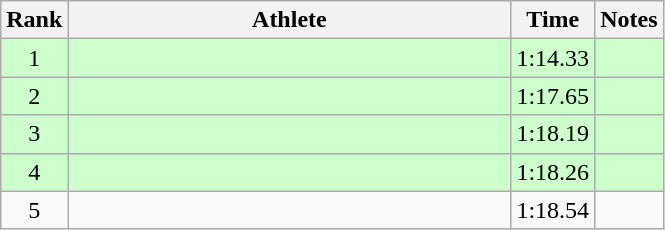<table class="wikitable" style="text-align:center">
<tr>
<th>Rank</th>
<th Style="width:18em">Athlete</th>
<th>Time</th>
<th>Notes</th>
</tr>
<tr style="background:#cfc">
<td>1</td>
<td style="text-align:left"></td>
<td>1:14.33</td>
<td></td>
</tr>
<tr style="background:#cfc">
<td>2</td>
<td style="text-align:left"></td>
<td>1:17.65</td>
<td></td>
</tr>
<tr style="background:#cfc">
<td>3</td>
<td style="text-align:left"></td>
<td>1:18.19</td>
<td></td>
</tr>
<tr style="background:#cfc">
<td>4</td>
<td style="text-align:left"></td>
<td>1:18.26</td>
<td></td>
</tr>
<tr>
<td>5</td>
<td style="text-align:left"></td>
<td>1:18.54</td>
<td></td>
</tr>
</table>
